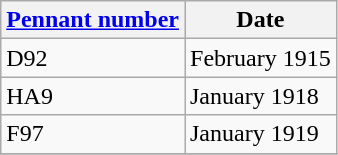<table class="wikitable" style="text-align:left">
<tr>
<th scope="col"><a href='#'>Pennant number</a></th>
<th>Date</th>
</tr>
<tr>
<td scope="row">D92</td>
<td>February 1915</td>
</tr>
<tr>
<td scope="row">HA9</td>
<td>January 1918</td>
</tr>
<tr>
<td scope="row">F97</td>
<td>January 1919</td>
</tr>
<tr>
</tr>
</table>
